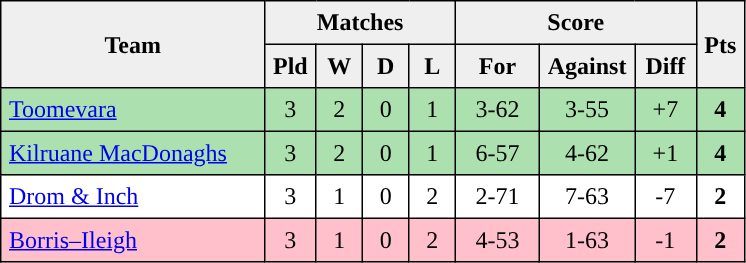<table style=border-collapse:collapse border=1 cellspacing=0 cellpadding=5>
<tr align=center bgcolor=#efefef>
<th rowspan=2 width=165>Team</th>
<th colspan=4>Matches</th>
<th colspan=3>Score</th>
<th rowspan=2width=20>Pts</th>
</tr>
<tr align=center bgcolor=#efefef>
<th width=20>Pld</th>
<th width=20>W</th>
<th width=20>D</th>
<th width=20>L</th>
<th width=45>For</th>
<th width=45>Against</th>
<th width=30>Diff</th>
</tr>
<tr align=center style="background:#ACE1AF;">
<td style="text-align:left;"> <a href='#'>Toomevara</a></td>
<td>3</td>
<td>2</td>
<td>0</td>
<td>1</td>
<td>3-62</td>
<td>3-55</td>
<td>+7</td>
<td><strong>4</strong></td>
</tr>
<tr align=center style="background:#ACE1AF;">
<td style="text-align:left;"> <a href='#'>Kilruane MacDonaghs</a></td>
<td>3</td>
<td>2</td>
<td>0</td>
<td>1</td>
<td>6-57</td>
<td>4-62</td>
<td>+1</td>
<td><strong>4</strong></td>
</tr>
<tr align=center>
<td style="text-align:left;"> <a href='#'>Drom & Inch</a></td>
<td>3</td>
<td>1</td>
<td>0</td>
<td>2</td>
<td>2-71</td>
<td>7-63</td>
<td>-7</td>
<td><strong>2</strong></td>
</tr>
<tr align=center style="background:#FFC0CB;">
<td style="text-align:left;"> <a href='#'>Borris–Ileigh</a></td>
<td>3</td>
<td>1</td>
<td>0</td>
<td>2</td>
<td>4-53</td>
<td>1-63</td>
<td>-1</td>
<td><strong>2</strong></td>
</tr>
</table>
